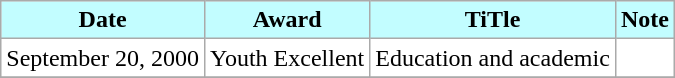<table class="wikitable">
<tr>
<th style="background: #c2fdff">Date</th>
<th style="background: #c2fdff">Award</th>
<th style="background: #c2fdff">TiTle</th>
<th style="background: #c2fdff">Note</th>
</tr>
<tr>
<td style="background: #ffffff">September 20, 2000</td>
<td style="background: #ffffff">Youth Excellent</td>
<td style="background: #ffffff">Education and academic</td>
<td style="background: #ffffff"></td>
</tr>
<tr>
</tr>
</table>
